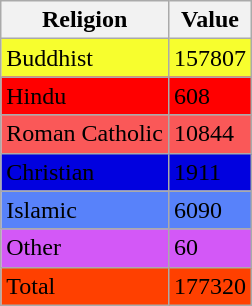<table class="wikitable">
<tr>
<th>Religion</th>
<th>Value</th>
</tr>
<tr>
<td style="background: #F7FE2E">Buddhist</td>
<td style="background: #F7FE2E">157807</td>
</tr>
<tr>
<td style="background: #FF0000">Hindu</td>
<td style="background: #FF0000">608</td>
</tr>
<tr>
<td style="background: #FA5858">Roman Catholic</td>
<td style="background: #FA5858">10844</td>
</tr>
<tr>
<td style="background: #0101DF">Christian</td>
<td style="background: #0101DF">1911</td>
</tr>
<tr>
<td style="background: #5882FA">Islamic</td>
<td style="background: #5882FA">6090</td>
</tr>
<tr>
<td style="background: #D358F7">Other</td>
<td style="background: #D358F7">60</td>
</tr>
<tr>
<td style="background:#FF4000">Total</td>
<td style="background:#FF4000">177320</td>
</tr>
</table>
